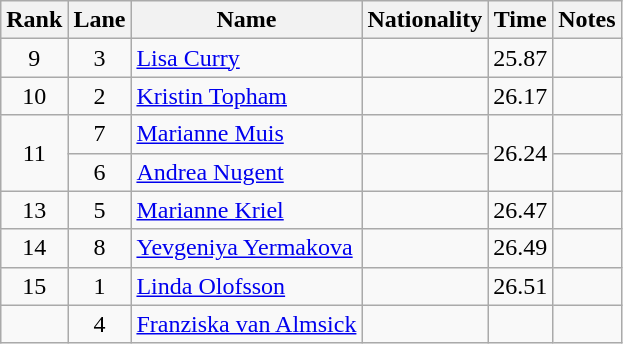<table class="wikitable sortable" style="text-align:center">
<tr>
<th>Rank</th>
<th>Lane</th>
<th>Name</th>
<th>Nationality</th>
<th>Time</th>
<th>Notes</th>
</tr>
<tr>
<td>9</td>
<td>3</td>
<td align=left><a href='#'>Lisa Curry</a></td>
<td align=left></td>
<td>25.87</td>
<td></td>
</tr>
<tr>
<td>10</td>
<td>2</td>
<td align=left><a href='#'>Kristin Topham</a></td>
<td align=left></td>
<td>26.17</td>
<td></td>
</tr>
<tr>
<td rowspan=2>11</td>
<td>7</td>
<td align=left><a href='#'>Marianne Muis</a></td>
<td align=left></td>
<td rowspan=2>26.24</td>
<td></td>
</tr>
<tr>
<td>6</td>
<td align=left><a href='#'>Andrea Nugent</a></td>
<td align=left></td>
<td></td>
</tr>
<tr>
<td>13</td>
<td>5</td>
<td align=left><a href='#'>Marianne Kriel</a></td>
<td align=left></td>
<td>26.47</td>
<td></td>
</tr>
<tr>
<td>14</td>
<td>8</td>
<td align=left><a href='#'>Yevgeniya Yermakova</a></td>
<td align=left></td>
<td>26.49</td>
<td></td>
</tr>
<tr>
<td>15</td>
<td>1</td>
<td align=left><a href='#'>Linda Olofsson</a></td>
<td align=left></td>
<td>26.51</td>
<td></td>
</tr>
<tr>
<td></td>
<td>4</td>
<td align=left><a href='#'>Franziska van Almsick</a></td>
<td align=left></td>
<td></td>
<td></td>
</tr>
</table>
